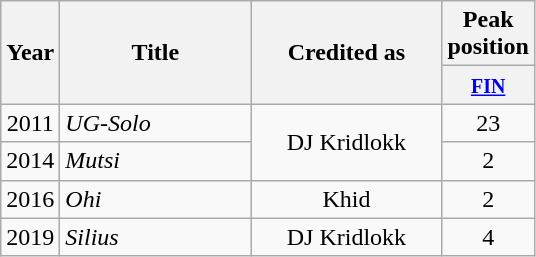<table class="wikitable">
<tr>
<th align="center" rowspan="2">Year</th>
<th align="center" rowspan="2" width="120">Title</th>
<th align="center" rowspan="2" width="120">Credited as</th>
<th align="center" colspan="1">Peak position</th>
</tr>
<tr>
<th width="20"><small><a href='#'>FIN</a></small><br></th>
</tr>
<tr>
<td align="center">2011</td>
<td><em>UG-Solo</em></td>
<td align="center" rowspan=2>DJ Kridlokk</td>
<td align="center">23</td>
</tr>
<tr>
<td align="center">2014</td>
<td><em>Mutsi</em></td>
<td align="center">2</td>
</tr>
<tr>
<td align="center">2016</td>
<td><em>Ohi</em></td>
<td align="center">Khid</td>
<td align="center">2</td>
</tr>
<tr>
<td align="center">2019</td>
<td><em>Silius</em></td>
<td align="center">DJ Kridlokk</td>
<td align="center">4<br></td>
</tr>
</table>
